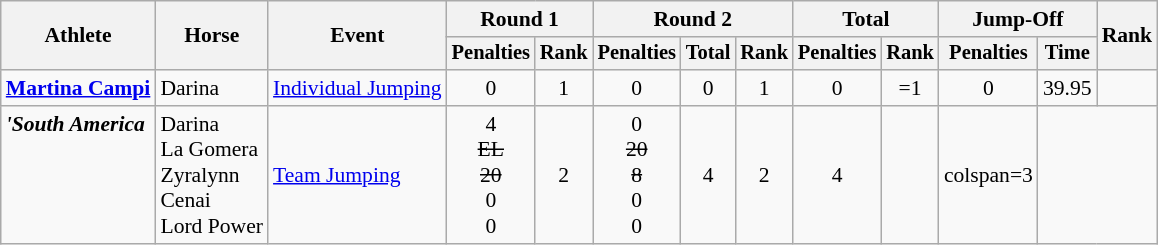<table class="wikitable" border="1" style="font-size:90%">
<tr>
<th rowspan=2>Athlete</th>
<th rowspan=2>Horse</th>
<th rowspan=2>Event</th>
<th colspan=2>Round 1</th>
<th colspan=3>Round 2</th>
<th colspan=2>Total</th>
<th colspan=2>Jump-Off</th>
<th rowspan=2>Rank</th>
</tr>
<tr style="font-size:95%">
<th>Penalties</th>
<th>Rank</th>
<th>Penalties</th>
<th>Total</th>
<th>Rank</th>
<th>Penalties</th>
<th>Rank</th>
<th>Penalties</th>
<th>Time</th>
</tr>
<tr align=center>
<td align=left><strong><a href='#'>Martina Campi</a></strong></td>
<td align=left>Darina</td>
<td align=left><a href='#'>Individual Jumping</a></td>
<td>0</td>
<td>1</td>
<td>0</td>
<td>0</td>
<td>1</td>
<td>0</td>
<td>=1</td>
<td>0</td>
<td>39.95</td>
<td></td>
</tr>
<tr align=center>
<td align=left><strong><em>'South America<strong><br><br><br><br><br></strong></td>
<td align=left valign=bottom>Darina<br>La Gomera<br>Zyralynn<br>Cenai<br>Lord Power</td>
<td align=left><a href='#'>Team Jumping</a></td>
<td valign=bottom>4<br><s>EL</s><br><s>20</s><br>0<br>0</td>
<td>2</td>
<td valign=bottom>0<br><s>20</s><br><s>8</s><br>0<br>0</td>
<td>4</td>
<td>2</td>
<td>4</td>
<td></td>
<td>colspan=3 </td>
</tr>
</table>
